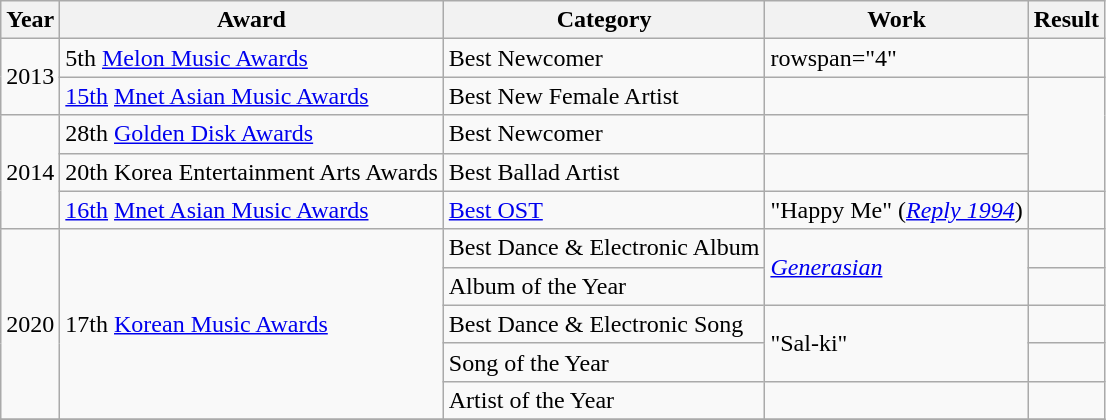<table class="wikitable">
<tr>
<th scope="col">Year</th>
<th scope="col">Award</th>
<th scope="col">Category</th>
<th scope="col">Work</th>
<th scope="col">Result</th>
</tr>
<tr>
<td rowspan="2" style="text-align:center;">2013</td>
<td>5th <a href='#'>Melon Music Awards</a></td>
<td>Best Newcomer</td>
<td>rowspan="4"</td>
<td></td>
</tr>
<tr>
<td><a href='#'>15th</a> <a href='#'>Mnet Asian Music Awards</a></td>
<td>Best New Female Artist</td>
<td></td>
</tr>
<tr>
<td rowspan="3" style="text-align:center;">2014</td>
<td>28th <a href='#'>Golden Disk Awards</a></td>
<td>Best Newcomer</td>
<td></td>
</tr>
<tr>
<td>20th Korea Entertainment Arts Awards</td>
<td>Best Ballad Artist</td>
<td></td>
</tr>
<tr>
<td><a href='#'>16th</a> <a href='#'>Mnet Asian Music Awards</a></td>
<td><a href='#'>Best OST</a></td>
<td>"Happy Me" (<em><a href='#'>Reply 1994</a></em>)</td>
<td></td>
</tr>
<tr>
<td rowspan="5" style="text-align:center;">2020</td>
<td rowspan="5">17th <a href='#'>Korean Music Awards</a></td>
<td>Best Dance & Electronic Album</td>
<td rowspan="2"><em><a href='#'>Generasian</a></em></td>
<td></td>
</tr>
<tr>
<td>Album of the Year</td>
<td></td>
</tr>
<tr>
<td>Best Dance & Electronic Song</td>
<td rowspan="2">"Sal-ki"</td>
<td></td>
</tr>
<tr>
<td>Song of the Year</td>
<td></td>
</tr>
<tr>
<td>Artist of the Year</td>
<td></td>
<td></td>
</tr>
<tr>
</tr>
</table>
